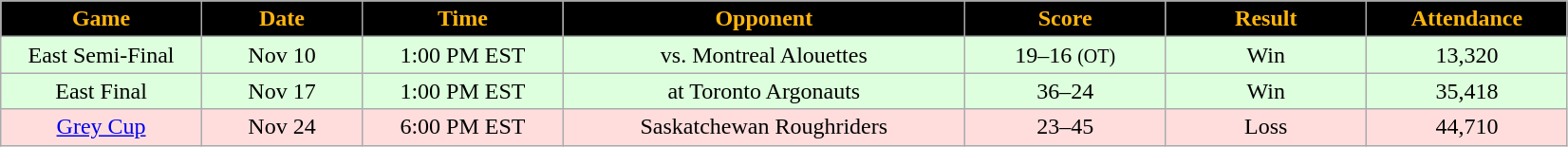<table class="wikitable sortable">
<tr>
<th style="background:#000; color:#FFB60F; width:10%;">Game</th>
<th style="background:#000; color:#FFB60F; width:8%;">Date</th>
<th style="background:#000; color:#FFB60F; width:10%;">Time</th>
<th style="background:#000; color:#FFB60F; width:20%;">Opponent</th>
<th style="background:#000; color:#FFB60F; width:10%;">Score</th>
<th style="background:#000; color:#FFB60F; width:10%;">Result</th>
<th style="background:#000; color:#FFB60F; width:10%;">Attendance</th>
</tr>
<tr style="text-align:center; background:#dfd;">
<td>East Semi-Final</td>
<td>Nov 10</td>
<td>1:00 PM EST</td>
<td>vs. Montreal Alouettes</td>
<td>19–16 <small>(OT)</small></td>
<td>Win</td>
<td>13,320</td>
</tr>
<tr style="text-align:center; background:#dfd;">
<td>East Final</td>
<td>Nov 17</td>
<td>1:00 PM EST</td>
<td>at Toronto Argonauts</td>
<td>36–24</td>
<td>Win</td>
<td>35,418</td>
</tr>
<tr style="text-align:center; background:#fdd;">
<td><a href='#'>Grey Cup</a></td>
<td>Nov 24</td>
<td>6:00 PM EST</td>
<td>Saskatchewan Roughriders</td>
<td>23–45</td>
<td>Loss</td>
<td>44,710</td>
</tr>
</table>
